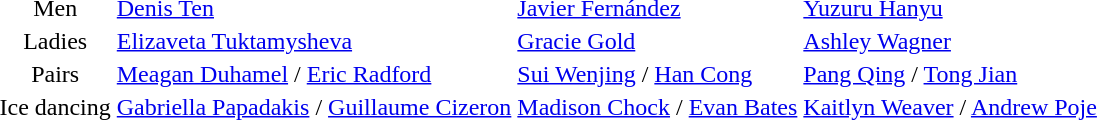<table>
<tr>
<td align=center>Men</td>
<td> <a href='#'>Denis Ten</a></td>
<td> <a href='#'>Javier Fernández</a></td>
<td> <a href='#'>Yuzuru Hanyu</a></td>
</tr>
<tr>
<td align=center>Ladies</td>
<td> <a href='#'>Elizaveta Tuktamysheva</a></td>
<td> <a href='#'>Gracie Gold</a></td>
<td> <a href='#'>Ashley Wagner</a></td>
</tr>
<tr>
<td align=center>Pairs</td>
<td> <a href='#'>Meagan Duhamel</a> / <a href='#'>Eric Radford</a></td>
<td> <a href='#'>Sui Wenjing</a> / <a href='#'>Han Cong</a></td>
<td> <a href='#'>Pang Qing</a> / <a href='#'>Tong Jian</a></td>
</tr>
<tr>
<td align=center>Ice dancing</td>
<td> <a href='#'>Gabriella Papadakis</a> / <a href='#'>Guillaume Cizeron</a></td>
<td> <a href='#'>Madison Chock</a> / <a href='#'>Evan Bates</a></td>
<td> <a href='#'>Kaitlyn Weaver</a> / <a href='#'>Andrew Poje</a></td>
</tr>
</table>
